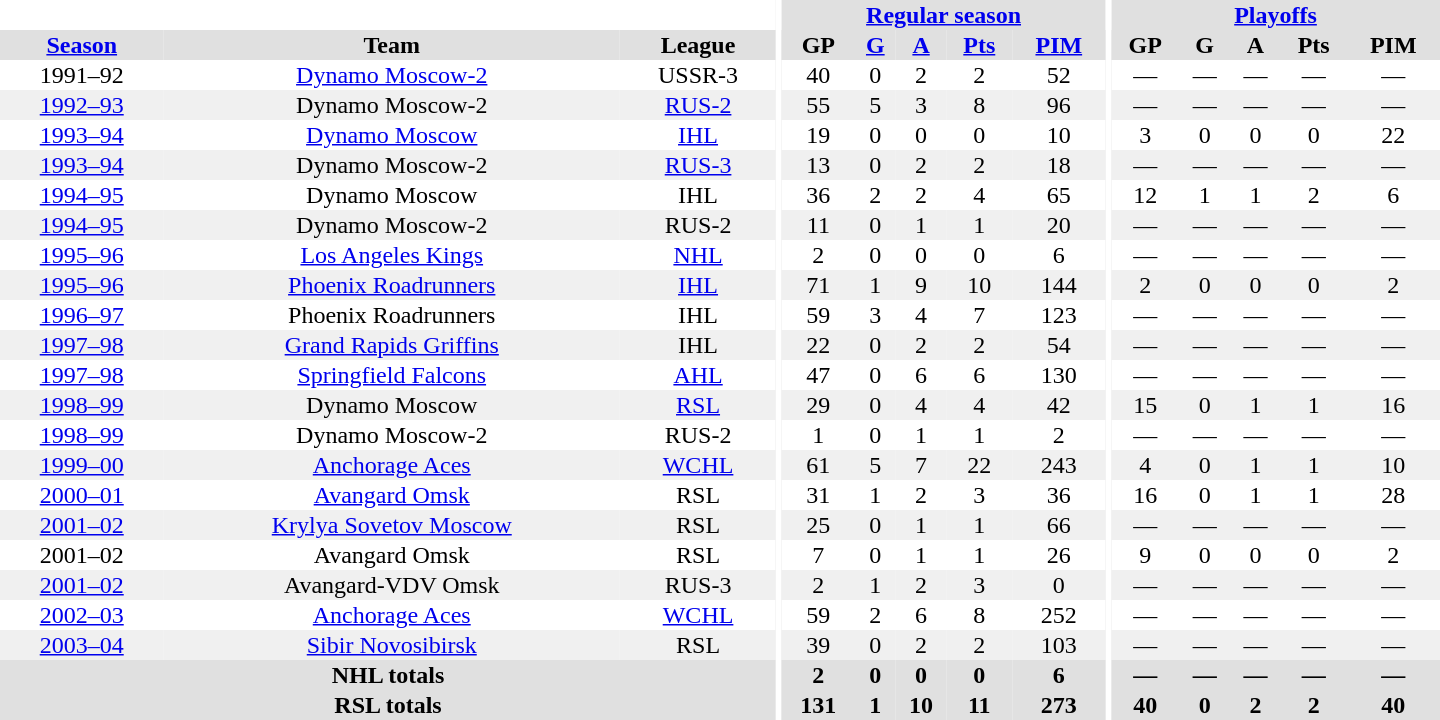<table border="0" cellpadding="1" cellspacing="0" style="text-align:center; width:60em">
<tr bgcolor="#e0e0e0">
<th colspan="3" bgcolor="#ffffff"></th>
<th rowspan="100" bgcolor="#ffffff"></th>
<th colspan="5"><a href='#'>Regular season</a></th>
<th rowspan="100" bgcolor="#ffffff"></th>
<th colspan="5"><a href='#'>Playoffs</a></th>
</tr>
<tr bgcolor="#e0e0e0">
<th><a href='#'>Season</a></th>
<th>Team</th>
<th>League</th>
<th>GP</th>
<th><a href='#'>G</a></th>
<th><a href='#'>A</a></th>
<th><a href='#'>Pts</a></th>
<th><a href='#'>PIM</a></th>
<th>GP</th>
<th>G</th>
<th>A</th>
<th>Pts</th>
<th>PIM</th>
</tr>
<tr>
<td>1991–92</td>
<td><a href='#'>Dynamo Moscow-2</a></td>
<td>USSR-3</td>
<td>40</td>
<td>0</td>
<td>2</td>
<td>2</td>
<td>52</td>
<td>—</td>
<td>—</td>
<td>—</td>
<td>—</td>
<td>—</td>
</tr>
<tr bgcolor="#f0f0f0">
<td><a href='#'>1992–93</a></td>
<td>Dynamo Moscow-2</td>
<td><a href='#'>RUS-2</a></td>
<td>55</td>
<td>5</td>
<td>3</td>
<td>8</td>
<td>96</td>
<td>—</td>
<td>—</td>
<td>—</td>
<td>—</td>
<td>—</td>
</tr>
<tr>
<td><a href='#'>1993–94</a></td>
<td><a href='#'>Dynamo Moscow</a></td>
<td><a href='#'>IHL</a></td>
<td>19</td>
<td>0</td>
<td>0</td>
<td>0</td>
<td>10</td>
<td>3</td>
<td>0</td>
<td>0</td>
<td>0</td>
<td>22</td>
</tr>
<tr bgcolor="#f0f0f0">
<td><a href='#'>1993–94</a></td>
<td>Dynamo Moscow-2</td>
<td><a href='#'>RUS-3</a></td>
<td>13</td>
<td>0</td>
<td>2</td>
<td>2</td>
<td>18</td>
<td>—</td>
<td>—</td>
<td>—</td>
<td>—</td>
<td>—</td>
</tr>
<tr>
<td><a href='#'>1994–95</a></td>
<td>Dynamo Moscow</td>
<td>IHL</td>
<td>36</td>
<td>2</td>
<td>2</td>
<td>4</td>
<td>65</td>
<td>12</td>
<td>1</td>
<td>1</td>
<td>2</td>
<td>6</td>
</tr>
<tr bgcolor="#f0f0f0">
<td><a href='#'>1994–95</a></td>
<td>Dynamo Moscow-2</td>
<td>RUS-2</td>
<td>11</td>
<td>0</td>
<td>1</td>
<td>1</td>
<td>20</td>
<td>—</td>
<td>—</td>
<td>—</td>
<td>—</td>
<td>—</td>
</tr>
<tr>
<td><a href='#'>1995–96</a></td>
<td><a href='#'>Los Angeles Kings</a></td>
<td><a href='#'>NHL</a></td>
<td>2</td>
<td>0</td>
<td>0</td>
<td>0</td>
<td>6</td>
<td>—</td>
<td>—</td>
<td>—</td>
<td>—</td>
<td>—</td>
</tr>
<tr bgcolor="#f0f0f0">
<td><a href='#'>1995–96</a></td>
<td><a href='#'>Phoenix Roadrunners</a></td>
<td><a href='#'>IHL</a></td>
<td>71</td>
<td>1</td>
<td>9</td>
<td>10</td>
<td>144</td>
<td>2</td>
<td>0</td>
<td>0</td>
<td>0</td>
<td>2</td>
</tr>
<tr>
<td><a href='#'>1996–97</a></td>
<td>Phoenix Roadrunners</td>
<td>IHL</td>
<td>59</td>
<td>3</td>
<td>4</td>
<td>7</td>
<td>123</td>
<td>—</td>
<td>—</td>
<td>—</td>
<td>—</td>
<td>—</td>
</tr>
<tr bgcolor="#f0f0f0">
<td><a href='#'>1997–98</a></td>
<td><a href='#'>Grand Rapids Griffins</a></td>
<td>IHL</td>
<td>22</td>
<td>0</td>
<td>2</td>
<td>2</td>
<td>54</td>
<td>—</td>
<td>—</td>
<td>—</td>
<td>—</td>
<td>—</td>
</tr>
<tr>
<td><a href='#'>1997–98</a></td>
<td><a href='#'>Springfield Falcons</a></td>
<td><a href='#'>AHL</a></td>
<td>47</td>
<td>0</td>
<td>6</td>
<td>6</td>
<td>130</td>
<td>—</td>
<td>—</td>
<td>—</td>
<td>—</td>
<td>—</td>
</tr>
<tr bgcolor="#f0f0f0">
<td><a href='#'>1998–99</a></td>
<td>Dynamo Moscow</td>
<td><a href='#'>RSL</a></td>
<td>29</td>
<td>0</td>
<td>4</td>
<td>4</td>
<td>42</td>
<td>15</td>
<td>0</td>
<td>1</td>
<td>1</td>
<td>16</td>
</tr>
<tr>
<td><a href='#'>1998–99</a></td>
<td>Dynamo Moscow-2</td>
<td>RUS-2</td>
<td>1</td>
<td>0</td>
<td>1</td>
<td>1</td>
<td>2</td>
<td>—</td>
<td>—</td>
<td>—</td>
<td>—</td>
<td>—</td>
</tr>
<tr bgcolor="#f0f0f0">
<td><a href='#'>1999–00</a></td>
<td><a href='#'>Anchorage Aces</a></td>
<td><a href='#'>WCHL</a></td>
<td>61</td>
<td>5</td>
<td>7</td>
<td>22</td>
<td>243</td>
<td>4</td>
<td>0</td>
<td>1</td>
<td>1</td>
<td>10</td>
</tr>
<tr>
<td><a href='#'>2000–01</a></td>
<td><a href='#'>Avangard Omsk</a></td>
<td>RSL</td>
<td>31</td>
<td>1</td>
<td>2</td>
<td>3</td>
<td>36</td>
<td>16</td>
<td>0</td>
<td>1</td>
<td>1</td>
<td>28</td>
</tr>
<tr bgcolor="#f0f0f0">
<td><a href='#'>2001–02</a></td>
<td><a href='#'>Krylya Sovetov Moscow</a></td>
<td>RSL</td>
<td>25</td>
<td>0</td>
<td>1</td>
<td>1</td>
<td>66</td>
<td>—</td>
<td>—</td>
<td>—</td>
<td>—</td>
<td>—</td>
</tr>
<tr>
<td>2001–02</td>
<td>Avangard Omsk</td>
<td>RSL</td>
<td>7</td>
<td>0</td>
<td>1</td>
<td>1</td>
<td>26</td>
<td>9</td>
<td>0</td>
<td>0</td>
<td>0</td>
<td>2</td>
</tr>
<tr bgcolor="#f0f0f0">
<td><a href='#'>2001–02</a></td>
<td>Avangard-VDV Omsk</td>
<td>RUS-3</td>
<td>2</td>
<td>1</td>
<td>2</td>
<td>3</td>
<td>0</td>
<td>—</td>
<td>—</td>
<td>—</td>
<td>—</td>
<td>—</td>
</tr>
<tr>
<td><a href='#'>2002–03</a></td>
<td><a href='#'>Anchorage Aces</a></td>
<td><a href='#'>WCHL</a></td>
<td>59</td>
<td>2</td>
<td>6</td>
<td>8</td>
<td>252</td>
<td>—</td>
<td>—</td>
<td>—</td>
<td>—</td>
<td>—</td>
</tr>
<tr bgcolor="#f0f0f0">
<td><a href='#'>2003–04</a></td>
<td><a href='#'>Sibir Novosibirsk</a></td>
<td>RSL</td>
<td>39</td>
<td>0</td>
<td>2</td>
<td>2</td>
<td>103</td>
<td>—</td>
<td>—</td>
<td>—</td>
<td>—</td>
<td>—</td>
</tr>
<tr bgcolor="#e0e0e0">
<th colspan="3">NHL totals</th>
<th>2</th>
<th>0</th>
<th>0</th>
<th>0</th>
<th>6</th>
<th>—</th>
<th>—</th>
<th>—</th>
<th>—</th>
<th>—</th>
</tr>
<tr bgcolor="#e0e0e0">
<th colspan="3">RSL totals</th>
<th>131</th>
<th>1</th>
<th>10</th>
<th>11</th>
<th>273</th>
<th>40</th>
<th>0</th>
<th>2</th>
<th>2</th>
<th>40</th>
</tr>
</table>
